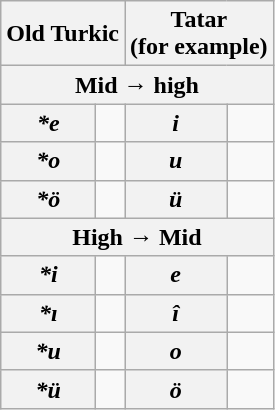<table class="wikitable">
<tr>
<th colspan="2">Old Turkic</th>
<th colspan="2">Tatar<br>(for example)</th>
</tr>
<tr>
<th colspan="4">Mid → high</th>
</tr>
<tr>
<th><em>*e</em></th>
<td></td>
<th><em>i</em></th>
<td></td>
</tr>
<tr>
<th><em>*o</em></th>
<td></td>
<th><em>u</em></th>
<td></td>
</tr>
<tr>
<th><em>*ö</em></th>
<td></td>
<th><em>ü</em></th>
<td></td>
</tr>
<tr>
<th colspan="4">High → Mid</th>
</tr>
<tr>
<th><em>*i</em></th>
<td></td>
<th><em>e</em></th>
<td></td>
</tr>
<tr>
<th><em>*ı</em></th>
<td></td>
<th><em>î</em></th>
<td></td>
</tr>
<tr>
<th><em>*u</em></th>
<td></td>
<th><em>o</em></th>
<td></td>
</tr>
<tr>
<th><em>*ü</em></th>
<td></td>
<th><em>ö</em></th>
<td></td>
</tr>
</table>
